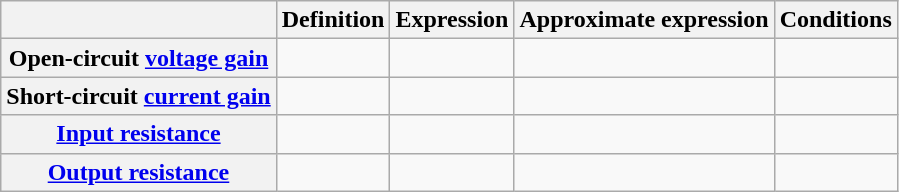<table class="wikitable" style="text-align:left; margin:1em auto 1em auto 1em auto 1em auto 1em auto;">
<tr>
<th></th>
<th>Definition</th>
<th>Expression</th>
<th>Approximate expression</th>
<th>Conditions</th>
</tr>
<tr>
<th>Open-circuit <a href='#'>voltage gain</a></th>
<td></td>
<td></td>
<td></td>
<td></td>
</tr>
<tr>
<th>Short-circuit <a href='#'>current gain</a></th>
<td></td>
<td></td>
<td></td>
<td></td>
</tr>
<tr>
<th><a href='#'>Input resistance</a></th>
<td></td>
<td></td>
<td></td>
<td></td>
</tr>
<tr>
<th><a href='#'>Output resistance</a></th>
<td></td>
<td></td>
<td></td>
<td></td>
</tr>
</table>
